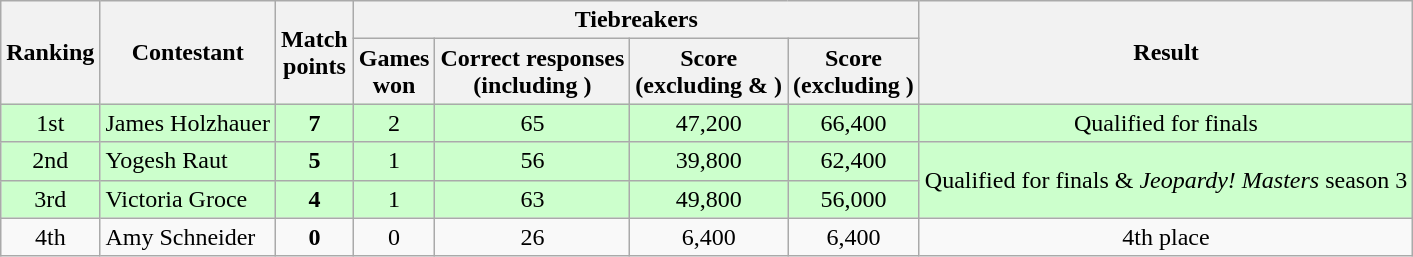<table class="wikitable" style="text-align: center;">
<tr>
<th rowspan="2">Ranking</th>
<th rowspan="2">Contestant</th>
<th rowspan="2">Match<br>points</th>
<th colspan="4">Tiebreakers</th>
<th rowspan="2">Result</th>
</tr>
<tr>
<th>Games<br>won</th>
<th>Correct responses<br>(including )</th>
<th>Score<br>(excluding  & )</th>
<th>Score<br>(excluding )</th>
</tr>
<tr style="background:#ccffcc">
<td>1st</td>
<td style="text-align:left;">James Holzhauer</td>
<td><strong>7</strong></td>
<td>2</td>
<td>65</td>
<td>47,200</td>
<td>66,400</td>
<td>Qualified for finals</td>
</tr>
<tr style="background:#ccffcc">
<td>2nd</td>
<td style="text-align:left;">Yogesh Raut</td>
<td><strong>5</strong></td>
<td>1</td>
<td>56</td>
<td>39,800</td>
<td>62,400</td>
<td rowspan=2>Qualified for finals & <em>Jeopardy! Masters</em> season 3</td>
</tr>
<tr style="background:#ccffcc">
<td>3rd</td>
<td style="text-align:left;">Victoria Groce</td>
<td><strong>4</strong></td>
<td>1</td>
<td>63</td>
<td>49,800</td>
<td>56,000</td>
</tr>
<tr>
<td>4th</td>
<td style="text-align:left;">Amy Schneider</td>
<td><strong>0</strong></td>
<td>0</td>
<td>26</td>
<td>6,400</td>
<td>6,400</td>
<td>4th place</td>
</tr>
</table>
